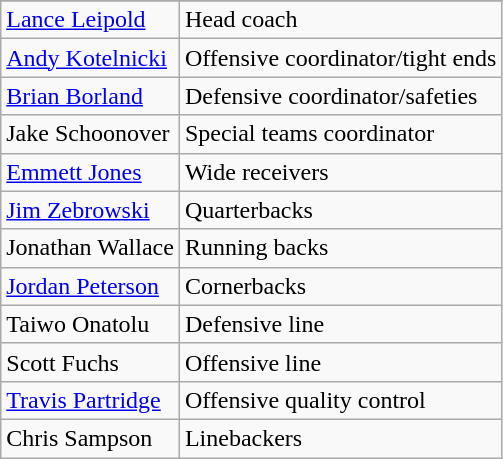<table class="wikitable">
<tr>
</tr>
<tr>
<td><a href='#'>Lance Leipold</a></td>
<td>Head coach</td>
</tr>
<tr>
<td><a href='#'>Andy Kotelnicki</a></td>
<td>Offensive coordinator/tight ends</td>
</tr>
<tr>
<td><a href='#'>Brian Borland</a></td>
<td>Defensive coordinator/safeties</td>
</tr>
<tr>
<td>Jake Schoonover</td>
<td>Special teams coordinator</td>
</tr>
<tr>
<td><a href='#'>Emmett Jones</a></td>
<td>Wide receivers</td>
</tr>
<tr>
<td><a href='#'>Jim Zebrowski</a></td>
<td>Quarterbacks</td>
</tr>
<tr>
<td>Jonathan Wallace</td>
<td>Running backs</td>
</tr>
<tr>
<td><a href='#'>Jordan Peterson</a></td>
<td>Cornerbacks</td>
</tr>
<tr>
<td>Taiwo Onatolu</td>
<td>Defensive line</td>
</tr>
<tr>
<td>Scott Fuchs</td>
<td>Offensive line</td>
</tr>
<tr>
<td><a href='#'>Travis Partridge</a></td>
<td>Offensive quality control</td>
</tr>
<tr>
<td>Chris Sampson</td>
<td>Linebackers</td>
</tr>
</table>
